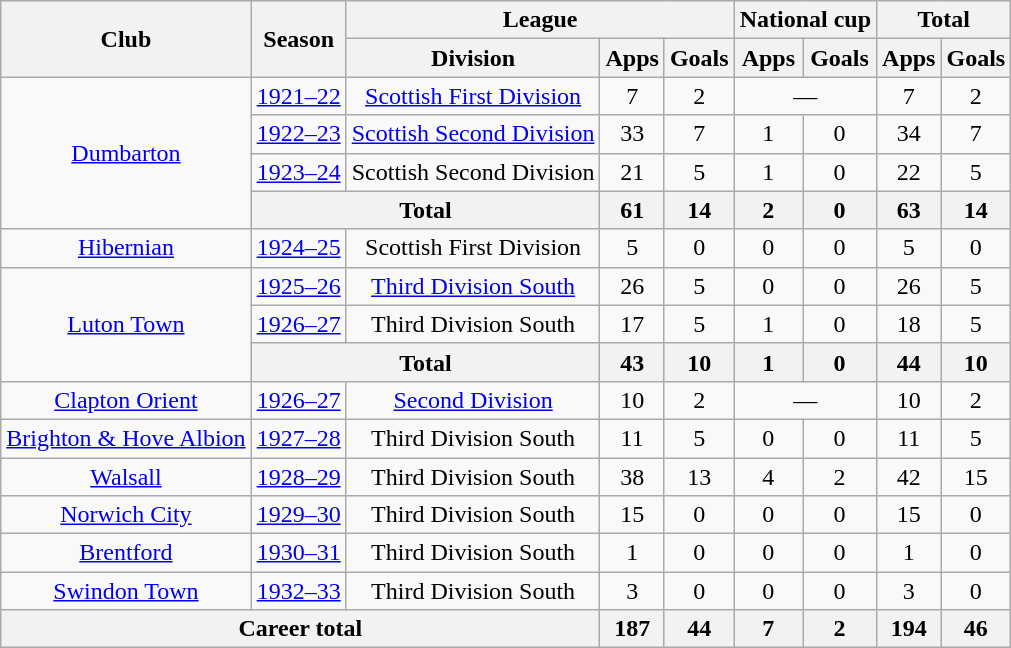<table class="wikitable" style="text-align: center;">
<tr>
<th rowspan="2">Club</th>
<th rowspan="2">Season</th>
<th colspan="3">League</th>
<th colspan="2">National cup</th>
<th colspan="2">Total</th>
</tr>
<tr>
<th>Division</th>
<th>Apps</th>
<th>Goals</th>
<th>Apps</th>
<th>Goals</th>
<th>Apps</th>
<th>Goals</th>
</tr>
<tr>
<td rowspan="4"><a href='#'>Dumbarton</a></td>
<td><a href='#'>1921–22</a></td>
<td><a href='#'>Scottish First Division</a></td>
<td>7</td>
<td>2</td>
<td colspan="2">—</td>
<td>7</td>
<td>2</td>
</tr>
<tr>
<td><a href='#'>1922–23</a></td>
<td><a href='#'>Scottish Second Division</a></td>
<td>33</td>
<td>7</td>
<td>1</td>
<td>0</td>
<td>34</td>
<td>7</td>
</tr>
<tr>
<td><a href='#'>1923–24</a></td>
<td>Scottish Second Division</td>
<td>21</td>
<td>5</td>
<td>1</td>
<td>0</td>
<td>22</td>
<td>5</td>
</tr>
<tr>
<th colspan="2">Total</th>
<th>61</th>
<th>14</th>
<th>2</th>
<th>0</th>
<th>63</th>
<th>14</th>
</tr>
<tr>
<td><a href='#'>Hibernian</a></td>
<td><a href='#'>1924–25</a></td>
<td>Scottish First Division</td>
<td>5</td>
<td>0</td>
<td>0</td>
<td>0</td>
<td>5</td>
<td>0</td>
</tr>
<tr>
<td rowspan="3"><a href='#'>Luton Town</a></td>
<td><a href='#'>1925–26</a></td>
<td><a href='#'>Third Division South</a></td>
<td>26</td>
<td>5</td>
<td>0</td>
<td>0</td>
<td>26</td>
<td>5</td>
</tr>
<tr>
<td><a href='#'>1926–27</a></td>
<td>Third Division South</td>
<td>17</td>
<td>5</td>
<td>1</td>
<td>0</td>
<td>18</td>
<td>5</td>
</tr>
<tr>
<th colspan="2">Total</th>
<th>43</th>
<th>10</th>
<th>1</th>
<th>0</th>
<th>44</th>
<th>10</th>
</tr>
<tr>
<td><a href='#'>Clapton Orient</a></td>
<td><a href='#'>1926–27</a></td>
<td><a href='#'>Second Division</a></td>
<td>10</td>
<td>2</td>
<td colspan="2">—</td>
<td>10</td>
<td>2</td>
</tr>
<tr>
<td><a href='#'>Brighton & Hove Albion</a></td>
<td><a href='#'>1927–28</a></td>
<td>Third Division South</td>
<td>11</td>
<td>5</td>
<td>0</td>
<td>0</td>
<td>11</td>
<td>5</td>
</tr>
<tr>
<td><a href='#'>Walsall</a></td>
<td><a href='#'>1928–29</a></td>
<td>Third Division South</td>
<td>38</td>
<td>13</td>
<td>4</td>
<td>2</td>
<td>42</td>
<td>15</td>
</tr>
<tr>
<td><a href='#'>Norwich City</a></td>
<td><a href='#'>1929–30</a></td>
<td>Third Division South</td>
<td>15</td>
<td>0</td>
<td>0</td>
<td>0</td>
<td>15</td>
<td>0</td>
</tr>
<tr>
<td><a href='#'>Brentford</a></td>
<td><a href='#'>1930–31</a></td>
<td>Third Division South</td>
<td>1</td>
<td>0</td>
<td>0</td>
<td>0</td>
<td>1</td>
<td>0</td>
</tr>
<tr>
<td><a href='#'>Swindon Town</a></td>
<td><a href='#'>1932–33</a></td>
<td>Third Division South</td>
<td>3</td>
<td>0</td>
<td>0</td>
<td>0</td>
<td>3</td>
<td>0</td>
</tr>
<tr>
<th colspan="3">Career total</th>
<th>187</th>
<th>44</th>
<th>7</th>
<th>2</th>
<th>194</th>
<th>46</th>
</tr>
</table>
